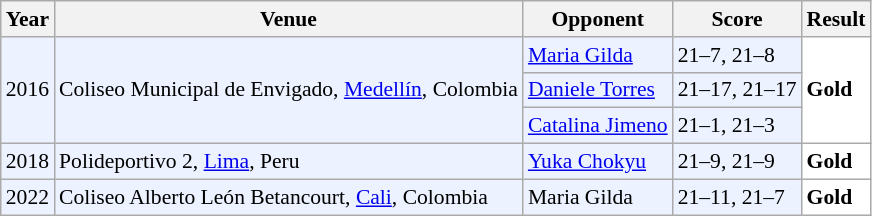<table class="sortable wikitable" style="font-size: 90%;">
<tr>
<th>Year</th>
<th>Venue</th>
<th>Opponent</th>
<th>Score</th>
<th>Result</th>
</tr>
<tr style="background:#ECF2FF">
<td rowspan="3" align="center">2016</td>
<td rowspan="3" align="left">Coliseo Municipal de Envigado, <a href='#'>Medellín</a>, Colombia</td>
<td align="left"> <a href='#'>Maria Gilda</a></td>
<td align="left">21–7, 21–8</td>
<td rowspan="3" style="text-align:left; background:white"> <strong>Gold</strong></td>
</tr>
<tr style="background:#ECF2FF">
<td align="left"> <a href='#'>Daniele Torres</a></td>
<td align="left">21–17, 21–17</td>
</tr>
<tr style="background:#ECF2FF">
<td align="left"> <a href='#'>Catalina Jimeno</a></td>
<td align="left">21–1, 21–3</td>
</tr>
<tr style="background:#ECF2FF">
<td align="center">2018</td>
<td align="left">Polideportivo 2, <a href='#'>Lima</a>, Peru</td>
<td align="left"> <a href='#'>Yuka Chokyu</a></td>
<td align="left">21–9, 21–9</td>
<td style="text-align:left; background:white"> <strong>Gold</strong></td>
</tr>
<tr style="background:#ECF2FF">
<td align="center">2022</td>
<td align="left">Coliseo Alberto León Betancourt, <a href='#'>Cali</a>, Colombia</td>
<td align="left"> Maria Gilda</td>
<td align="left">21–11, 21–7</td>
<td style="text-align:left; background:white"> <strong>Gold</strong></td>
</tr>
</table>
